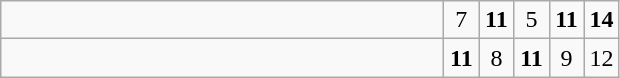<table class="wikitable">
<tr>
<td style="width:18em"><strong></strong></td>
<td align=center style="width:1em">7</td>
<td align=center style="width:1em"><strong>11</strong></td>
<td align=center style="width:1em">5</td>
<td align=center style="width:1em"><strong>11</strong></td>
<td align=center style="width:1em"><strong>14</strong></td>
</tr>
<tr>
<td style="width:18em"></td>
<td align=center style="width:1em"><strong>11</strong></td>
<td align=center style="width:1em">8</td>
<td align=center style="width:1em"><strong>11</strong></td>
<td align=center style="width:1em">9</td>
<td align=center style="width:1em">12</td>
</tr>
</table>
